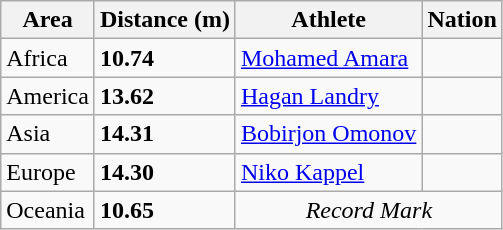<table class="wikitable">
<tr>
<th>Area</th>
<th>Distance (m)</th>
<th>Athlete</th>
<th>Nation</th>
</tr>
<tr>
<td>Africa</td>
<td><strong>10.74</strong></td>
<td><a href='#'>Mohamed Amara</a></td>
<td></td>
</tr>
<tr>
<td>America</td>
<td><strong>13.62</strong></td>
<td><a href='#'>Hagan Landry</a></td>
<td></td>
</tr>
<tr>
<td>Asia</td>
<td><strong>14.31</strong> </td>
<td><a href='#'>Bobirjon Omonov</a></td>
<td></td>
</tr>
<tr>
<td>Europe</td>
<td><strong>14.30</strong></td>
<td><a href='#'>Niko Kappel</a></td>
<td></td>
</tr>
<tr>
<td>Oceania</td>
<td><strong>10.65</strong></td>
<td colspan="2" align="center"><em>Record Mark</em></td>
</tr>
</table>
